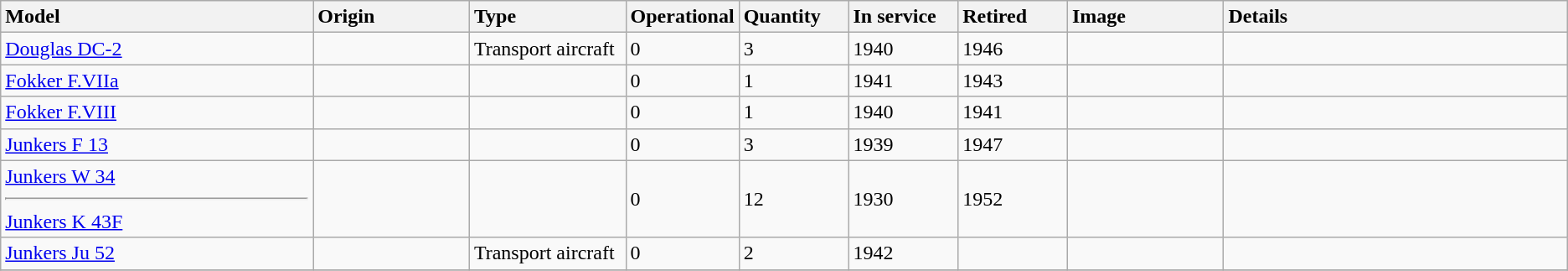<table class="wikitable sortable">
<tr>
<th style="text-align: left; width:20%;">Model</th>
<th style="text-align: left; width:10%;">Origin</th>
<th style="text-align: left; width:10%;">Type</th>
<th style="text-align: left; width:7%;">Operational</th>
<th style="text-align: left; width:7%;">Quantity</th>
<th style="text-align: left; width:7%;">In service</th>
<th style="text-align: left; width:7%;">Retired</th>
<th style="text-align: left; width:10%;">Image</th>
<th style="text-align: left; width:35%;">Details</th>
</tr>
<tr>
<td><a href='#'>Douglas DC-2</a></td>
<td></td>
<td>Transport aircraft</td>
<td>0</td>
<td>3</td>
<td>1940</td>
<td>1946</td>
<td></td>
<td></td>
</tr>
<tr>
<td><a href='#'>Fokker F.VIIa</a></td>
<td></td>
<td></td>
<td>0</td>
<td>1</td>
<td>1941</td>
<td>1943</td>
<td></td>
<td></td>
</tr>
<tr>
<td><a href='#'>Fokker F.VIII</a></td>
<td></td>
<td></td>
<td>0</td>
<td>1</td>
<td>1940</td>
<td>1941</td>
<td></td>
<td></td>
</tr>
<tr>
<td><a href='#'>Junkers F 13</a></td>
<td></td>
<td></td>
<td>0</td>
<td>3</td>
<td>1939</td>
<td>1947</td>
<td></td>
<td></td>
</tr>
<tr>
<td><a href='#'>Junkers W 34</a><hr><a href='#'>Junkers K 43F</a></td>
<td></td>
<td></td>
<td>0</td>
<td>12</td>
<td>1930</td>
<td>1952</td>
<td></td>
<td></td>
</tr>
<tr>
<td><a href='#'>Junkers Ju 52</a></td>
<td></td>
<td>Transport aircraft</td>
<td>0</td>
<td>2</td>
<td>1942</td>
<td></td>
<td></td>
<td></td>
</tr>
<tr>
</tr>
</table>
